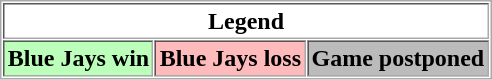<table align="center" border="1" cellpadding="2" cellspacing="1" style="border:1px solid #aaa">
<tr>
<th colspan="3">Legend</th>
</tr>
<tr>
<th style="background:#bfb;">Blue Jays win</th>
<th style="background:#fbb;">Blue Jays loss</th>
<th style="background:#bbb;">Game postponed</th>
</tr>
</table>
